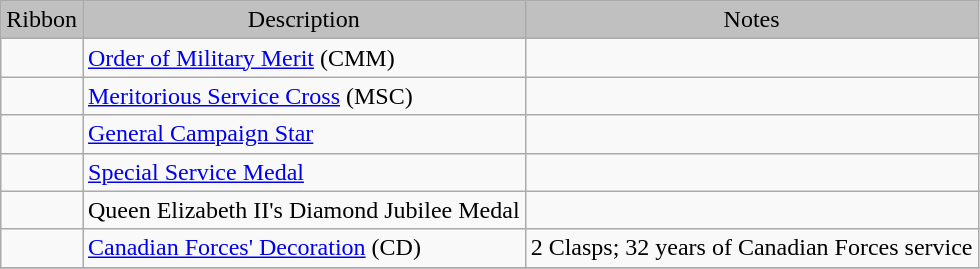<table class="wikitable">
<tr style="background:silver;" align="center">
<td>Ribbon</td>
<td>Description</td>
<td>Notes</td>
</tr>
<tr>
<td></td>
<td><a href='#'>Order of Military Merit</a> (CMM)</td>
<td></td>
</tr>
<tr>
<td></td>
<td><a href='#'>Meritorious Service Cross</a> (MSC)</td>
<td></td>
</tr>
<tr>
<td></td>
<td><a href='#'>General Campaign Star</a></td>
<td></td>
</tr>
<tr>
<td></td>
<td><a href='#'>Special Service Medal</a></td>
<td></td>
</tr>
<tr>
<td></td>
<td>Queen Elizabeth II's Diamond Jubilee Medal</td>
<td></td>
</tr>
<tr>
<td></td>
<td><a href='#'>Canadian Forces' Decoration</a> (CD)</td>
<td>2 Clasps; 32 years of Canadian Forces service</td>
</tr>
<tr>
</tr>
</table>
